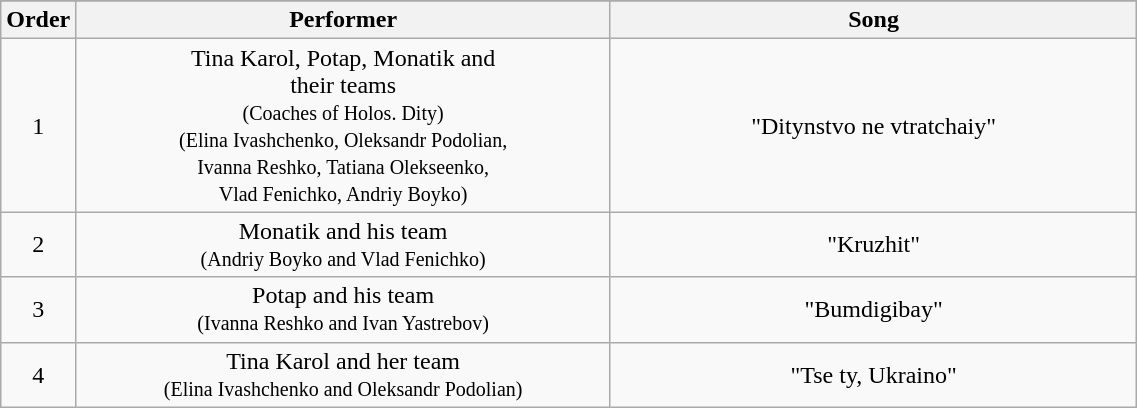<table class="wikitable" style="text-align:center; width:60%;">
<tr>
</tr>
<tr>
<th style="width:01%;">Order</th>
<th style="width:50%;">Performer</th>
<th style="width:55%;">Song</th>
</tr>
<tr>
<td>1</td>
<td>Tina Karol, Potap, Monatik and <br>their teams <br><small>(Coaches of Holos. Dity) <br>(Elina Ivashchenko, Oleksandr Podolian, <br>Ivanna Reshko, Tatiana Olekseenko, <br>Vlad Fenichko, Andriy Boyko)</small></td>
<td>"Ditynstvo ne vtratchaiy"</td>
</tr>
<tr>
<td>2</td>
<td>Monatik and his team <br><small>(Andriy Boyko and Vlad Fenichko)</small></td>
<td>"Kruzhit"</td>
</tr>
<tr>
<td>3</td>
<td>Potap and his team <br><small>(Ivanna Reshko and Ivan Yastrebov)</small></td>
<td>"Bumdigibay"</td>
</tr>
<tr>
<td>4</td>
<td>Tina Karol and her team <br><small>(Elina Ivashchenko and Oleksandr Podolian)</small></td>
<td>"Tse ty, Ukraino"</td>
</tr>
</table>
